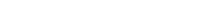<table style="width:22%; text-align:center;">
<tr style="color:white;">
<td style="background:"><strong>1</strong></td>
<td style="background:"><strong>7</strong></td>
</tr>
</table>
